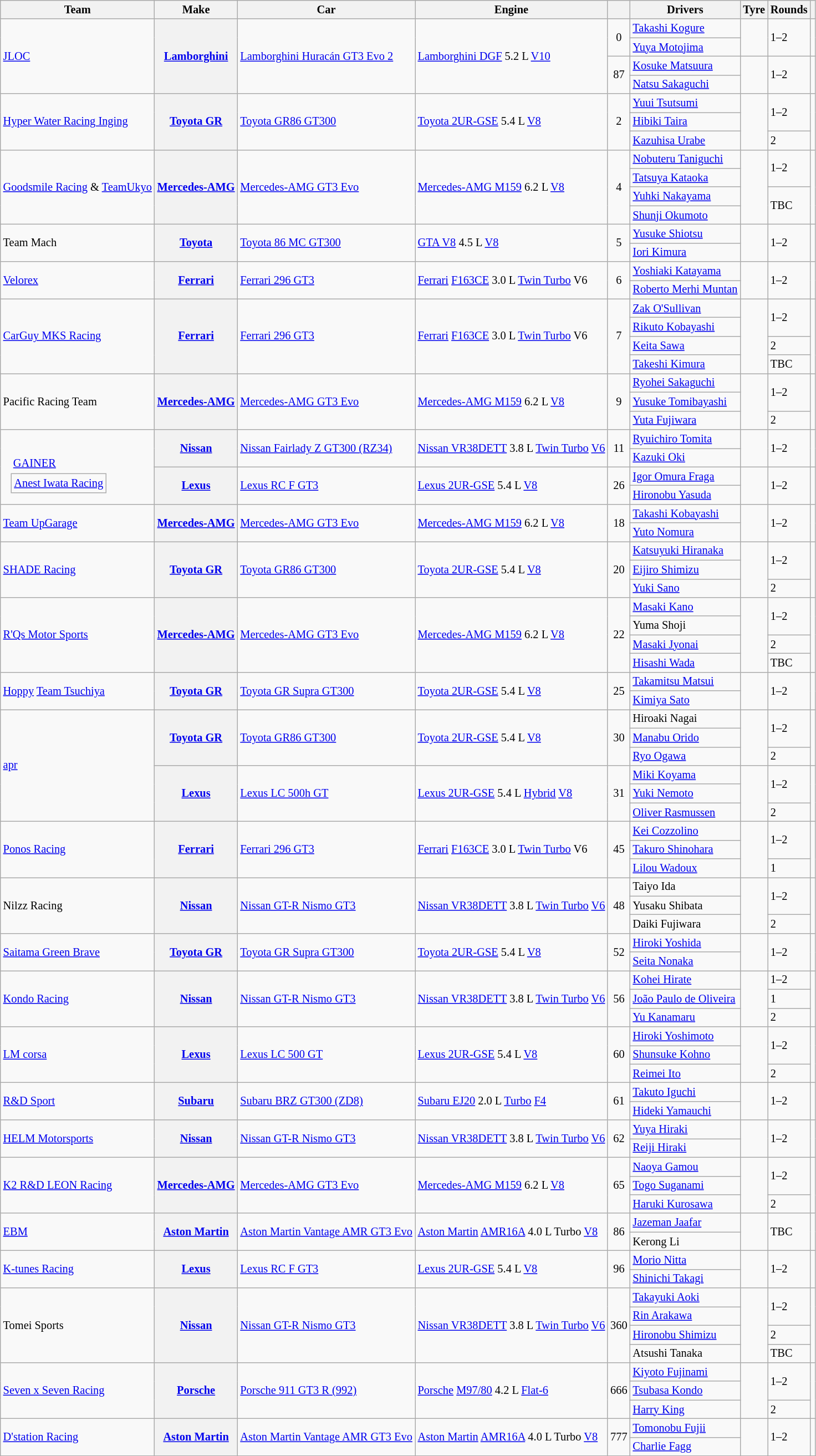<table class="wikitable" style="font-size: 85%">
<tr>
<th>Team</th>
<th>Make</th>
<th>Car</th>
<th>Engine</th>
<th></th>
<th>Drivers</th>
<th>Tyre</th>
<th>Rounds</th>
<th></th>
</tr>
<tr>
<td rowspan="4"> <a href='#'>JLOC</a></td>
<th rowspan="4"><a href='#'>Lamborghini</a></th>
<td rowspan="4"><a href='#'>Lamborghini Huracán GT3 Evo 2</a></td>
<td rowspan="4"><a href='#'>Lamborghini DGF</a> 5.2 L <a href='#'>V10</a></td>
<td align="center" rowspan="2">0</td>
<td> <a href='#'>Takashi Kogure</a></td>
<td rowspan="2" align="center"></td>
<td rowspan="2">1–2</td>
<td rowspan="2" align="center"></td>
</tr>
<tr>
<td> <a href='#'>Yuya Motojima</a></td>
</tr>
<tr>
<td rowspan="2" align="center">87</td>
<td> <a href='#'>Kosuke Matsuura</a></td>
<td rowspan="2" align="center"></td>
<td rowspan="2">1–2</td>
<td rowspan="2" align="center"></td>
</tr>
<tr>
<td> <a href='#'>Natsu Sakaguchi</a></td>
</tr>
<tr>
<td rowspan="3"> <a href='#'>Hyper Water Racing Inging</a></td>
<th rowspan="3"><a href='#'>Toyota GR</a></th>
<td rowspan="3"><a href='#'>Toyota GR86 GT300</a></td>
<td rowspan="3"><a href='#'>Toyota 2UR-GSE</a> 5.4 L <a href='#'>V8</a></td>
<td rowspan="3" align="center">2</td>
<td> <a href='#'>Yuui Tsutsumi</a></td>
<td rowspan="3" align="center"></td>
<td rowspan="2">1–2</td>
<td rowspan="3" align="center"></td>
</tr>
<tr>
<td> <a href='#'>Hibiki Taira</a></td>
</tr>
<tr>
<td> <a href='#'>Kazuhisa Urabe</a></td>
<td>2</td>
</tr>
<tr>
<td rowspan="4"> <a href='#'>Goodsmile Racing</a> & <a href='#'>TeamUkyo</a></td>
<th rowspan="4"><a href='#'>Mercedes-AMG</a></th>
<td rowspan="4"><a href='#'>Mercedes-AMG GT3 Evo</a></td>
<td rowspan="4"><a href='#'>Mercedes-AMG M159</a> 6.2 L <a href='#'>V8</a></td>
<td rowspan="4" align=center>4</td>
<td> <a href='#'>Nobuteru Taniguchi</a></td>
<td rowspan="4" align="center"></td>
<td rowspan="2">1–2</td>
<td rowspan="4" align="center"></td>
</tr>
<tr>
<td> <a href='#'>Tatsuya Kataoka</a></td>
</tr>
<tr>
<td> <a href='#'>Yuhki Nakayama</a></td>
<td rowspan="2">TBC</td>
</tr>
<tr>
<td> <a href='#'>Shunji Okumoto</a></td>
</tr>
<tr>
<td rowspan="2"> Team Mach</td>
<th rowspan="2"><a href='#'>Toyota</a></th>
<td rowspan="2"><a href='#'>Toyota 86 MC GT300</a></td>
<td rowspan="2"><a href='#'>GTA V8</a> 4.5 L <a href='#'>V8</a></td>
<td rowspan="2" align="center">5</td>
<td> <a href='#'>Yusuke Shiotsu</a></td>
<td rowspan="2" align="center"></td>
<td rowspan="2">1–2</td>
<td rowspan="2" align="center"></td>
</tr>
<tr>
<td> <a href='#'>Iori Kimura</a></td>
</tr>
<tr>
<td rowspan="2"> <a href='#'>Velorex</a></td>
<th rowspan="2"><a href='#'>Ferrari</a></th>
<td rowspan="2"><a href='#'>Ferrari 296 GT3</a></td>
<td rowspan="2"><a href='#'>Ferrari</a> <a href='#'>F163CE</a> 3.0 L <a href='#'>Twin Turbo</a> V6</td>
<td rowspan="2" align="center">6</td>
<td> <a href='#'>Yoshiaki Katayama</a></td>
<td rowspan="2" align="center"></td>
<td rowspan="2">1–2</td>
<td rowspan="2" align="center"></td>
</tr>
<tr>
<td> <a href='#'>Roberto Merhi Muntan</a></td>
</tr>
<tr>
<td rowspan="4"> <a href='#'>CarGuy MKS Racing</a></td>
<th rowspan="4"><a href='#'>Ferrari</a></th>
<td rowspan="4"><a href='#'>Ferrari 296 GT3</a></td>
<td rowspan="4"><a href='#'>Ferrari</a> <a href='#'>F163CE</a> 3.0 L <a href='#'>Twin Turbo</a> V6</td>
<td rowspan="4" align="center">7</td>
<td> <a href='#'>Zak O'Sullivan</a></td>
<td rowspan="4" align="center"></td>
<td rowspan="2">1–2</td>
<td rowspan="4" align="center"></td>
</tr>
<tr>
<td> <a href='#'>Rikuto Kobayashi</a></td>
</tr>
<tr>
<td> <a href='#'>Keita Sawa</a></td>
<td>2</td>
</tr>
<tr>
<td> <a href='#'>Takeshi Kimura</a></td>
<td>TBC</td>
</tr>
<tr>
<td rowspan="3"> Pacific Racing Team</td>
<th rowspan="3"><a href='#'>Mercedes-AMG</a></th>
<td rowspan="3"><a href='#'>Mercedes-AMG GT3 Evo</a></td>
<td rowspan="3"><a href='#'>Mercedes-AMG M159</a> 6.2 L <a href='#'>V8</a></td>
<td rowspan="3" align="center">9</td>
<td> <a href='#'>Ryohei Sakaguchi</a></td>
<td rowspan="3" align="center"></td>
<td rowspan="2">1–2</td>
<td rowspan="3" align="center"></td>
</tr>
<tr>
<td> <a href='#'>Yusuke Tomibayashi</a></td>
</tr>
<tr>
<td> <a href='#'>Yuta Fujiwara</a></td>
<td>2</td>
</tr>
<tr>
<td rowspan="4"><br><table style="float: left; border-top:transparent; border-right:transparent; border-bottom:transparent; border-left:transparent;">
<tr>
<td style=" border-top:transparent; border-right:transparent; border-bottom:transparent; border-left:transparent;" rowspan="4"></td>
<td style=" border-top:transparent; border-right:transparent; border-bottom:transparent; border-left:transparent;"><a href='#'>GAINER</a></td>
</tr>
<tr>
<td><a href='#'>Anest Iwata Racing</a></td>
</tr>
</table>
</td>
<th rowspan="2"><a href='#'>Nissan</a></th>
<td rowspan="2"><a href='#'>Nissan Fairlady Z GT300 (RZ34)</a></td>
<td rowspan="2"><a href='#'>Nissan VR38DETT</a> 3.8 L <a href='#'>Twin Turbo</a> <a href='#'>V6</a></td>
<td rowspan="2" align="center">11</td>
<td> <a href='#'>Ryuichiro Tomita</a></td>
<td rowspan="2" align="center"></td>
<td rowspan="2">1–2</td>
<td rowspan="2" align="center"></td>
</tr>
<tr>
<td> <a href='#'>Kazuki Oki</a></td>
</tr>
<tr>
<th rowspan="2"><a href='#'>Lexus</a></th>
<td rowspan="2"><a href='#'>Lexus RC F GT3</a></td>
<td rowspan="2"><a href='#'>Lexus 2UR-GSE</a> 5.4 L <a href='#'>V8</a></td>
<td rowspan="2" align="center">26</td>
<td> <a href='#'>Igor Omura Fraga</a></td>
<td rowspan="2" align="center"></td>
<td rowspan="2">1–2</td>
<td rowspan="2" align="center"></td>
</tr>
<tr>
<td> <a href='#'>Hironobu Yasuda</a></td>
</tr>
<tr>
<td rowspan="2"> <a href='#'>Team UpGarage</a></td>
<th rowspan="2"><a href='#'>Mercedes-AMG</a></th>
<td rowspan="2"><a href='#'>Mercedes-AMG GT3 Evo</a></td>
<td rowspan="2"><a href='#'>Mercedes-AMG M159</a> 6.2 L <a href='#'>V8</a></td>
<td rowspan="2" align="center">18</td>
<td> <a href='#'>Takashi Kobayashi</a></td>
<td rowspan="2" align="center"></td>
<td rowspan="2">1–2</td>
<td rowspan="2" align="center"></td>
</tr>
<tr>
<td> <a href='#'>Yuto Nomura</a></td>
</tr>
<tr>
<td rowspan="3"> <a href='#'>SHADE Racing</a></td>
<th rowspan="3"><a href='#'>Toyota GR</a></th>
<td rowspan="3"><a href='#'>Toyota GR86 GT300</a></td>
<td rowspan="3"><a href='#'>Toyota 2UR-GSE</a> 5.4 L <a href='#'>V8</a></td>
<td rowspan="3" align="center">20</td>
<td> <a href='#'>Katsuyuki Hiranaka</a></td>
<td rowspan="3" align="center"></td>
<td rowspan="2">1–2</td>
<td rowspan="3" align="center"></td>
</tr>
<tr>
<td> <a href='#'>Eijiro Shimizu</a></td>
</tr>
<tr>
<td> <a href='#'>Yuki Sano</a></td>
<td>2</td>
</tr>
<tr>
<td rowspan="4"> <a href='#'>R'Qs Motor Sports</a></td>
<th rowspan="4"><a href='#'>Mercedes-AMG</a></th>
<td rowspan="4"><a href='#'>Mercedes-AMG GT3 Evo</a></td>
<td rowspan="4"><a href='#'>Mercedes-AMG M159</a> 6.2 L <a href='#'>V8</a></td>
<td rowspan="4" align="center">22</td>
<td> <a href='#'>Masaki Kano</a></td>
<td rowspan="4" align="center"></td>
<td rowspan="2">1–2</td>
<td rowspan="4" align="center"></td>
</tr>
<tr>
<td> Yuma Shoji</td>
</tr>
<tr>
<td> <a href='#'>Masaki Jyonai</a></td>
<td>2</td>
</tr>
<tr>
<td> <a href='#'>Hisashi Wada</a></td>
<td>TBC</td>
</tr>
<tr>
<td rowspan="2"> <a href='#'>Hoppy</a> <a href='#'>Team Tsuchiya</a></td>
<th rowspan="2"><a href='#'>Toyota GR</a></th>
<td rowspan="2"><a href='#'>Toyota GR Supra GT300</a></td>
<td rowspan="2"><a href='#'>Toyota 2UR-GSE</a> 5.4 L <a href='#'>V8</a></td>
<td rowspan="2" align="center">25</td>
<td> <a href='#'>Takamitsu Matsui</a></td>
<td rowspan="2" align="center"></td>
<td rowspan="2">1–2</td>
<td rowspan="2" align="center"></td>
</tr>
<tr>
<td> <a href='#'>Kimiya Sato</a></td>
</tr>
<tr>
<td rowspan="6"> <a href='#'>apr</a></td>
<th rowspan="3"><a href='#'>Toyota GR</a></th>
<td rowspan="3"><a href='#'>Toyota GR86 GT300</a></td>
<td rowspan="3"><a href='#'>Toyota 2UR-GSE</a> 5.4 L <a href='#'>V8</a></td>
<td rowspan="3" align="center">30</td>
<td> Hiroaki Nagai</td>
<td rowspan="3" align="center"></td>
<td rowspan="2">1–2</td>
<td rowspan="3" align="center"></td>
</tr>
<tr>
<td> <a href='#'>Manabu Orido</a></td>
</tr>
<tr>
<td> <a href='#'>Ryo Ogawa</a></td>
<td>2</td>
</tr>
<tr>
<th rowspan="3"><a href='#'>Lexus</a></th>
<td rowspan="3"><a href='#'>Lexus LC 500h GT</a></td>
<td rowspan="3"><a href='#'>Lexus 2UR-GSE</a> 5.4 L <a href='#'>Hybrid</a> <a href='#'>V8</a></td>
<td rowspan="3" align="center">31</td>
<td> <a href='#'>Miki Koyama</a></td>
<td rowspan="3" align="center"></td>
<td rowspan="2">1–2</td>
<td rowspan="3" align="center"></td>
</tr>
<tr>
<td> <a href='#'>Yuki Nemoto</a></td>
</tr>
<tr>
<td> <a href='#'>Oliver Rasmussen</a></td>
<td>2</td>
</tr>
<tr>
<td rowspan="3"> <a href='#'>Ponos Racing</a></td>
<th rowspan="3"><a href='#'>Ferrari</a></th>
<td rowspan="3"><a href='#'>Ferrari 296 GT3</a></td>
<td rowspan="3"><a href='#'>Ferrari</a> <a href='#'>F163CE</a> 3.0 L <a href='#'>Twin Turbo</a> V6</td>
<td rowspan="3" align="center">45</td>
<td> <a href='#'>Kei Cozzolino</a></td>
<td rowspan="3" align="center"></td>
<td rowspan="2">1–2</td>
<td rowspan="3" align="center"></td>
</tr>
<tr>
<td> <a href='#'>Takuro Shinohara</a></td>
</tr>
<tr>
<td> <a href='#'>Lilou Wadoux</a></td>
<td>1</td>
</tr>
<tr>
<td rowspan="3"> Nilzz Racing</td>
<th rowspan="3"><a href='#'>Nissan</a></th>
<td rowspan="3"><a href='#'>Nissan GT-R Nismo GT3</a></td>
<td rowspan="3"><a href='#'>Nissan VR38DETT</a> 3.8 L <a href='#'>Twin Turbo</a> <a href='#'>V6</a></td>
<td rowspan="3" align="center">48</td>
<td> Taiyo Ida</td>
<td rowspan="3" align="center"></td>
<td rowspan="2">1–2</td>
<td rowspan="3" align="center"></td>
</tr>
<tr>
<td> Yusaku Shibata</td>
</tr>
<tr>
<td> Daiki Fujiwara</td>
<td>2</td>
</tr>
<tr>
<td rowspan="2"> <a href='#'>Saitama Green Brave</a></td>
<th rowspan="2"><a href='#'>Toyota GR</a></th>
<td rowspan="2"><a href='#'>Toyota GR Supra GT300</a></td>
<td rowspan="2"><a href='#'>Toyota 2UR-GSE</a> 5.4 L <a href='#'>V8</a></td>
<td rowspan="2" align="center">52</td>
<td> <a href='#'>Hiroki Yoshida</a></td>
<td rowspan="2" align="center"></td>
<td rowspan="2">1–2</td>
<td rowspan="2" align="center"></td>
</tr>
<tr>
<td> <a href='#'>Seita Nonaka</a></td>
</tr>
<tr>
<td rowspan="3"> <a href='#'>Kondo Racing</a></td>
<th rowspan="3"><a href='#'>Nissan</a></th>
<td rowspan="3"><a href='#'>Nissan GT-R Nismo GT3</a></td>
<td rowspan="3"><a href='#'>Nissan VR38DETT</a> 3.8 L <a href='#'>Twin Turbo</a> <a href='#'>V6</a></td>
<td rowspan="3" align="center">56</td>
<td> <a href='#'>Kohei Hirate</a></td>
<td rowspan="3" align="center"></td>
<td>1–2</td>
<td rowspan="3" align="center"></td>
</tr>
<tr>
<td> <a href='#'>João Paulo de Oliveira</a></td>
<td>1</td>
</tr>
<tr>
<td> <a href='#'>Yu Kanamaru</a></td>
<td>2</td>
</tr>
<tr>
<td rowspan="3"> <a href='#'>LM corsa</a></td>
<th rowspan="3"><a href='#'>Lexus</a></th>
<td rowspan="3"><a href='#'>Lexus LC 500 GT</a></td>
<td rowspan="3"><a href='#'>Lexus 2UR-GSE</a> 5.4 L <a href='#'>V8</a></td>
<td rowspan="3" align="center">60</td>
<td> <a href='#'>Hiroki Yoshimoto</a></td>
<td rowspan="3" align="center"></td>
<td rowspan="2">1–2</td>
<td rowspan="3" align="center"></td>
</tr>
<tr>
<td> <a href='#'>Shunsuke Kohno</a></td>
</tr>
<tr>
<td> <a href='#'>Reimei Ito</a></td>
<td>2</td>
</tr>
<tr>
<td rowspan="2"> <a href='#'>R&D Sport</a></td>
<th rowspan="2"><a href='#'>Subaru</a></th>
<td rowspan="2"><a href='#'>Subaru BRZ GT300 (ZD8)</a></td>
<td rowspan="2"><a href='#'>Subaru EJ20</a> 2.0 L <a href='#'>Turbo</a> <a href='#'>F4</a></td>
<td rowspan="2" align="center">61</td>
<td> <a href='#'>Takuto Iguchi</a></td>
<td rowspan="2" align="center"></td>
<td rowspan="2">1–2</td>
<td rowspan="2" align="center"></td>
</tr>
<tr>
<td> <a href='#'>Hideki Yamauchi</a></td>
</tr>
<tr>
<td rowspan="2"> <a href='#'>HELM Motorsports</a></td>
<th rowspan="2"><a href='#'>Nissan</a></th>
<td rowspan="2"><a href='#'>Nissan GT-R Nismo GT3</a></td>
<td rowspan="2"><a href='#'>Nissan VR38DETT</a> 3.8 L <a href='#'>Twin Turbo</a> <a href='#'>V6</a></td>
<td rowspan="2" align="center">62</td>
<td> <a href='#'>Yuya Hiraki</a></td>
<td rowspan="2" align="center"></td>
<td rowspan="2">1–2</td>
<td rowspan="2" align="center"></td>
</tr>
<tr>
<td> <a href='#'>Reiji Hiraki</a></td>
</tr>
<tr>
<td rowspan="3"> <a href='#'>K2 R&D LEON Racing</a></td>
<th rowspan="3"><a href='#'>Mercedes-AMG</a></th>
<td rowspan="3"><a href='#'>Mercedes-AMG GT3 Evo</a></td>
<td rowspan="3"><a href='#'>Mercedes-AMG M159</a> 6.2 L <a href='#'>V8</a></td>
<td rowspan="3" align="center">65</td>
<td> <a href='#'>Naoya Gamou</a></td>
<td rowspan="3" align="center"></td>
<td rowspan="2">1–2</td>
<td rowspan="3" align="center"></td>
</tr>
<tr>
<td> <a href='#'>Togo Suganami</a></td>
</tr>
<tr>
<td> <a href='#'>Haruki Kurosawa</a></td>
<td>2</td>
</tr>
<tr>
<td rowspan="2"> <a href='#'>EBM</a></td>
<th rowspan="2"><a href='#'>Aston Martin</a></th>
<td rowspan="2"><a href='#'>Aston Martin Vantage AMR GT3 Evo</a></td>
<td rowspan="2"><a href='#'>Aston Martin</a> <a href='#'>AMR16A</a> 4.0 L Turbo <a href='#'>V8</a></td>
<td rowspan="2" align="center">86</td>
<td> <a href='#'>Jazeman Jaafar</a></td>
<td rowspan="2" align="center"></td>
<td rowspan="2">TBC</td>
<td rowspan="2" align="center"></td>
</tr>
<tr>
<td> Kerong Li</td>
</tr>
<tr>
<td rowspan="2"> <a href='#'>K-tunes Racing</a></td>
<th rowspan="2"><a href='#'>Lexus</a></th>
<td rowspan="2"><a href='#'>Lexus RC F GT3</a></td>
<td rowspan="2"><a href='#'>Lexus 2UR-GSE</a> 5.4 L <a href='#'>V8</a></td>
<td rowspan="2" align="center">96</td>
<td> <a href='#'>Morio Nitta</a></td>
<td rowspan="2" align="center"></td>
<td rowspan="2">1–2</td>
<td rowspan="2" align="center"></td>
</tr>
<tr>
<td> <a href='#'>Shinichi Takagi</a></td>
</tr>
<tr>
<td rowspan="4"> Tomei Sports</td>
<th rowspan="4"><a href='#'>Nissan</a></th>
<td rowspan="4"><a href='#'>Nissan GT-R Nismo GT3</a></td>
<td rowspan="4"><a href='#'>Nissan VR38DETT</a> 3.8 L <a href='#'>Twin Turbo</a> <a href='#'>V6</a></td>
<td rowspan="4" align="center">360</td>
<td> <a href='#'>Takayuki Aoki</a></td>
<td rowspan="4" align="center"></td>
<td rowspan="2">1–2</td>
<td rowspan="4" align="center"></td>
</tr>
<tr>
<td> <a href='#'>Rin Arakawa</a></td>
</tr>
<tr>
<td> <a href='#'>Hironobu Shimizu</a></td>
<td>2</td>
</tr>
<tr>
<td> Atsushi Tanaka</td>
<td>TBC</td>
</tr>
<tr>
<td rowspan="3"> <a href='#'>Seven x Seven Racing</a></td>
<th rowspan="3"><a href='#'>Porsche</a></th>
<td rowspan="3"><a href='#'>Porsche 911 GT3 R (992)</a></td>
<td rowspan="3"><a href='#'>Porsche</a> <a href='#'>M97/80</a> 4.2 L <a href='#'>Flat-6</a></td>
<td rowspan="3" align="center">666</td>
<td> <a href='#'>Kiyoto Fujinami</a></td>
<td rowspan="3" align="center"></td>
<td rowspan="2">1–2</td>
<td rowspan="3" align="center"></td>
</tr>
<tr>
<td> <a href='#'>Tsubasa Kondo</a></td>
</tr>
<tr>
<td> <a href='#'>Harry King</a></td>
<td>2</td>
</tr>
<tr>
<td rowspan="2"> <a href='#'>D'station Racing</a></td>
<th rowspan="2"><a href='#'>Aston Martin</a></th>
<td rowspan="2"><a href='#'>Aston Martin Vantage AMR GT3 Evo</a></td>
<td rowspan="2"><a href='#'>Aston Martin</a> <a href='#'>AMR16A</a> 4.0 L Turbo <a href='#'>V8</a></td>
<td rowspan="2" align="center">777</td>
<td> <a href='#'>Tomonobu Fujii</a></td>
<td rowspan="2" align="center"></td>
<td rowspan="2">1–2</td>
<td rowspan="2" align="center"></td>
</tr>
<tr>
<td> <a href='#'>Charlie Fagg</a></td>
</tr>
<tr>
</tr>
</table>
